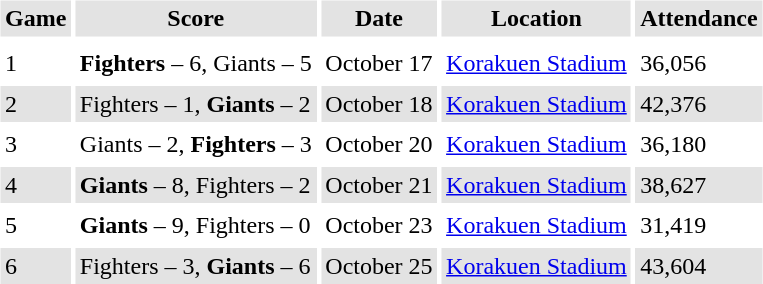<table border="0" cellspacing="3" cellpadding="3">
<tr style="background: #e3e3e3;">
<th>Game</th>
<th>Score</th>
<th>Date</th>
<th>Location</th>
<th>Attendance</th>
</tr>
<tr style="background: #e3e3e3;">
</tr>
<tr>
<td>1</td>
<td><strong>Fighters</strong> – 6, Giants – 5</td>
<td>October 17</td>
<td><a href='#'>Korakuen Stadium</a></td>
<td>36,056</td>
</tr>
<tr style="background: #e3e3e3;">
<td>2</td>
<td>Fighters – 1, <strong>Giants</strong> – 2</td>
<td>October 18</td>
<td><a href='#'>Korakuen Stadium</a></td>
<td>42,376</td>
</tr>
<tr>
<td>3</td>
<td>Giants – 2, <strong>Fighters</strong> – 3</td>
<td>October 20</td>
<td><a href='#'>Korakuen Stadium</a></td>
<td>36,180</td>
</tr>
<tr style="background: #e3e3e3;">
<td>4</td>
<td><strong>Giants</strong> – 8, Fighters – 2</td>
<td>October 21</td>
<td><a href='#'>Korakuen Stadium</a></td>
<td>38,627</td>
</tr>
<tr>
<td>5</td>
<td><strong>Giants</strong> – 9, Fighters – 0</td>
<td>October 23</td>
<td><a href='#'>Korakuen Stadium</a></td>
<td>31,419</td>
</tr>
<tr style="background: #e3e3e3;">
<td>6</td>
<td>Fighters – 3, <strong>Giants</strong> – 6</td>
<td>October 25</td>
<td><a href='#'>Korakuen Stadium</a></td>
<td>43,604</td>
</tr>
</table>
